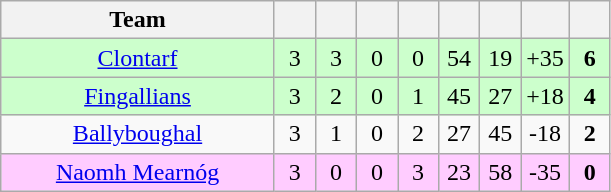<table class="wikitable" style="text-align:center">
<tr>
<th style="width:175px;">Team</th>
<th width="20"></th>
<th width="20"></th>
<th width="20"></th>
<th width="20"></th>
<th width="20"></th>
<th width="20"></th>
<th width="20"></th>
<th width="20"></th>
</tr>
<tr style="background:#cfc;">
<td><a href='#'>Clontarf</a></td>
<td>3</td>
<td>3</td>
<td>0</td>
<td>0</td>
<td>54</td>
<td>19</td>
<td>+35</td>
<td><strong>6</strong></td>
</tr>
<tr style="background:#cfc;">
<td><a href='#'>Fingallians</a></td>
<td>3</td>
<td>2</td>
<td>0</td>
<td>1</td>
<td>45</td>
<td>27</td>
<td>+18</td>
<td><strong>4</strong></td>
</tr>
<tr>
<td><a href='#'>Ballyboughal</a></td>
<td>3</td>
<td>1</td>
<td>0</td>
<td>2</td>
<td>27</td>
<td>45</td>
<td>-18</td>
<td><strong>2</strong></td>
</tr>
<tr style="background:#fcf;">
<td><a href='#'>Naomh Mearnóg</a></td>
<td>3</td>
<td>0</td>
<td>0</td>
<td>3</td>
<td>23</td>
<td>58</td>
<td>-35</td>
<td><strong>0</strong></td>
</tr>
</table>
